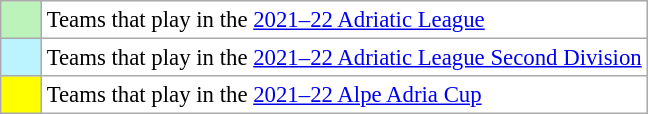<table class="wikitable" style="font-size: 95%;text-align:center;">
<tr>
<td style="background: #bbf3bb;" width="20"></td>
<td bgcolor="#ffffff" align="left">Teams that play in the <a href='#'>2021–22 Adriatic League</a></td>
</tr>
<tr>
<td style="background: #bbf3ff;" width="20"></td>
<td bgcolor="#ffffff" align="left">Teams that play in the <a href='#'>2021–22 Adriatic League Second Division</a></td>
</tr>
<tr>
<td style="background:yellow;" width="20"></td>
<td bgcolor="#ffffff" align="left">Teams that play in the <a href='#'>2021–22 Alpe Adria Cup</a></td>
</tr>
</table>
